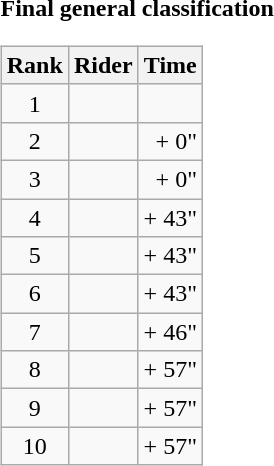<table>
<tr>
<td><strong>Final general classification</strong><br><table class="wikitable">
<tr>
<th scope="col">Rank</th>
<th scope="col">Rider</th>
<th scope="col">Time</th>
</tr>
<tr>
<td style="text-align:center;">1</td>
<td></td>
<td style="text-align:right;"></td>
</tr>
<tr>
<td style="text-align:center;">2</td>
<td></td>
<td style="text-align:right;">+ 0"</td>
</tr>
<tr>
<td style="text-align:center;">3</td>
<td></td>
<td style="text-align:right;">+ 0"</td>
</tr>
<tr>
<td style="text-align:center;">4</td>
<td></td>
<td style="text-align:right;">+ 43"</td>
</tr>
<tr>
<td style="text-align:center;">5</td>
<td></td>
<td style="text-align:right;">+ 43"</td>
</tr>
<tr>
<td style="text-align:center;">6</td>
<td></td>
<td style="text-align:right;">+ 43"</td>
</tr>
<tr>
<td style="text-align:center;">7</td>
<td></td>
<td style="text-align:right;">+ 46"</td>
</tr>
<tr>
<td style="text-align:center;">8</td>
<td></td>
<td style="text-align:right;">+ 57"</td>
</tr>
<tr>
<td style="text-align:center;">9</td>
<td></td>
<td style="text-align:right;">+ 57"</td>
</tr>
<tr>
<td style="text-align:center;">10</td>
<td></td>
<td style="text-align:right;">+ 57"</td>
</tr>
</table>
</td>
</tr>
</table>
